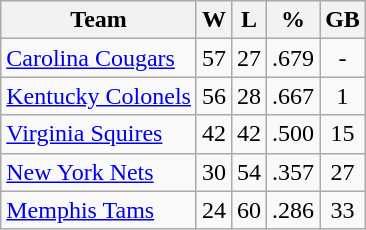<table class="wikitable" style="text-align: center;">
<tr>
<th>Team</th>
<th>W</th>
<th>L</th>
<th>%</th>
<th>GB</th>
</tr>
<tr>
<td align="left"><a href='#'>Carolina Cougars</a></td>
<td>57</td>
<td>27</td>
<td>.679</td>
<td>-</td>
</tr>
<tr>
<td align="left"><a href='#'>Kentucky Colonels</a></td>
<td>56</td>
<td>28</td>
<td>.667</td>
<td>1</td>
</tr>
<tr>
<td align="left"><a href='#'>Virginia Squires</a></td>
<td>42</td>
<td>42</td>
<td>.500</td>
<td>15</td>
</tr>
<tr>
<td align="left"><a href='#'>New York Nets</a></td>
<td>30</td>
<td>54</td>
<td>.357</td>
<td>27</td>
</tr>
<tr>
<td align="left"><a href='#'>Memphis Tams</a></td>
<td>24</td>
<td>60</td>
<td>.286</td>
<td>33</td>
</tr>
</table>
